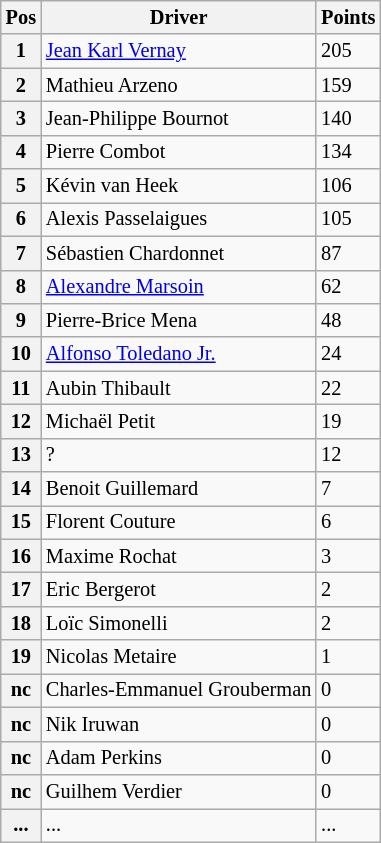<table class="wikitable" style="font-size:85%">
<tr>
<th>Pos</th>
<th>Driver</th>
<th>Points</th>
</tr>
<tr>
<th>1</th>
<td> <a href='#'>Jean Karl Vernay</a></td>
<td>205</td>
</tr>
<tr>
<th>2</th>
<td> Mathieu Arzeno</td>
<td>159</td>
</tr>
<tr>
<th>3</th>
<td> Jean-Philippe Bournot</td>
<td>140</td>
</tr>
<tr>
<th>4</th>
<td> Pierre Combot</td>
<td>134</td>
</tr>
<tr>
<th>5</th>
<td> Kévin van Heek</td>
<td>106</td>
</tr>
<tr>
<th>6</th>
<td> Alexis Passelaigues</td>
<td>105</td>
</tr>
<tr>
<th>7</th>
<td> Sébastien Chardonnet</td>
<td>87</td>
</tr>
<tr>
<th>8</th>
<td> <a href='#'>Alexandre Marsoin</a></td>
<td>62</td>
</tr>
<tr>
<th>9</th>
<td> Pierre-Brice Mena</td>
<td>48</td>
</tr>
<tr>
<th>10</th>
<td> <a href='#'>Alfonso Toledano Jr.</a></td>
<td>24</td>
</tr>
<tr>
<th>11</th>
<td> Aubin Thibault</td>
<td>22</td>
</tr>
<tr>
<th>12</th>
<td> Michaël Petit</td>
<td>19</td>
</tr>
<tr>
<th>13</th>
<td> ?</td>
<td>12</td>
</tr>
<tr>
<th>14</th>
<td> Benoit Guillemard</td>
<td>7</td>
</tr>
<tr>
<th>15</th>
<td> Florent Couture</td>
<td>6</td>
</tr>
<tr>
<th>16</th>
<td> Maxime Rochat</td>
<td>3</td>
</tr>
<tr>
<th>17</th>
<td> Eric Bergerot</td>
<td>2</td>
</tr>
<tr>
<th>18</th>
<td> Loïc Simonelli</td>
<td>2</td>
</tr>
<tr>
<th>19</th>
<td> Nicolas Metaire</td>
<td>1</td>
</tr>
<tr>
<th>nc</th>
<td> Charles-Emmanuel Grouberman</td>
<td>0</td>
</tr>
<tr>
<th>nc</th>
<td> Nik Iruwan</td>
<td>0</td>
</tr>
<tr>
<th>nc</th>
<td> Adam Perkins</td>
<td>0</td>
</tr>
<tr>
<th>nc</th>
<td> Guilhem Verdier</td>
<td>0</td>
</tr>
<tr>
<th>...</th>
<td>...</td>
<td>...</td>
</tr>
</table>
